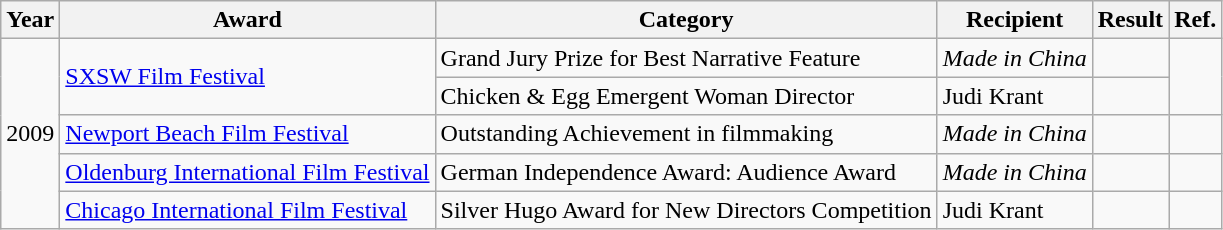<table class="wikitable sortable">
<tr>
<th>Year</th>
<th>Award</th>
<th>Category</th>
<th>Recipient</th>
<th>Result</th>
<th>Ref.</th>
</tr>
<tr>
<td rowspan="5">2009</td>
<td rowspan="2"><a href='#'>SXSW Film Festival</a></td>
<td>Grand Jury Prize for Best Narrative Feature</td>
<td><em>Made in China</em></td>
<td></td>
<td rowspan="2"></td>
</tr>
<tr>
<td>Chicken & Egg Emergent Woman Director</td>
<td>Judi Krant</td>
<td></td>
</tr>
<tr>
<td><a href='#'>Newport Beach Film Festival</a></td>
<td>Outstanding Achievement in filmmaking</td>
<td><em>Made in China</em></td>
<td></td>
<td></td>
</tr>
<tr>
<td><a href='#'>Oldenburg International Film Festival</a></td>
<td>German Independence Award: Audience Award</td>
<td><em>Made in China</em></td>
<td></td>
<td></td>
</tr>
<tr>
<td><a href='#'>Chicago International Film Festival</a></td>
<td>Silver Hugo Award for New Directors Competition</td>
<td>Judi Krant</td>
<td></td>
<td></td>
</tr>
</table>
